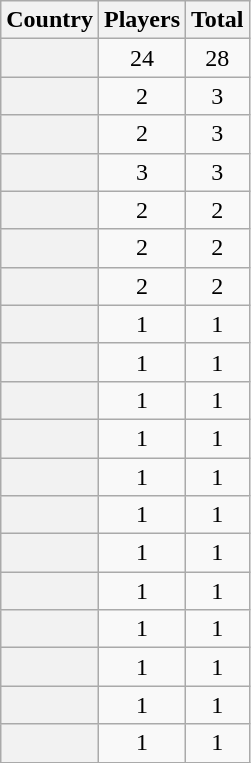<table class="sortable wikitable plainrowheaders">
<tr>
<th scope="col">Country</th>
<th scope="col">Players</th>
<th scope="col">Total</th>
</tr>
<tr>
<th scope="row"></th>
<td align="center">24</td>
<td align="center">28</td>
</tr>
<tr>
<th scope="row"></th>
<td align="center">2</td>
<td align="center">3</td>
</tr>
<tr>
<th scope="row"></th>
<td align="center">2</td>
<td align="center">3</td>
</tr>
<tr>
<th scope="row"></th>
<td align="center">3</td>
<td align="center">3</td>
</tr>
<tr>
<th scope="row"></th>
<td align="center">2</td>
<td align="center">2</td>
</tr>
<tr>
<th scope="row"></th>
<td align="center">2</td>
<td align="center">2</td>
</tr>
<tr>
<th scope="row"></th>
<td align="center">2</td>
<td align="center">2</td>
</tr>
<tr>
<th scope="row"></th>
<td align="center">1</td>
<td align="center">1</td>
</tr>
<tr>
<th scope="row"></th>
<td align="center">1</td>
<td align="center">1</td>
</tr>
<tr>
<th scope="row"></th>
<td align="center">1</td>
<td align="center">1</td>
</tr>
<tr>
<th scope="row"></th>
<td align="center">1</td>
<td align="center">1</td>
</tr>
<tr>
<th scope="row"></th>
<td align="center">1</td>
<td align="center">1</td>
</tr>
<tr>
<th scope="row"></th>
<td align="center">1</td>
<td align="center">1</td>
</tr>
<tr>
<th scope="row"></th>
<td align="center">1</td>
<td align="center">1</td>
</tr>
<tr>
<th scope="row"></th>
<td align="center">1</td>
<td align="center">1</td>
</tr>
<tr>
<th scope="row"></th>
<td align="center">1</td>
<td align="center">1</td>
</tr>
<tr>
<th scope="row"></th>
<td align="center">1</td>
<td align="center">1</td>
</tr>
<tr>
<th scope="row"></th>
<td align="center">1</td>
<td align="center">1</td>
</tr>
<tr>
<th scope="row"></th>
<td align="center">1</td>
<td align="center">1</td>
</tr>
</table>
